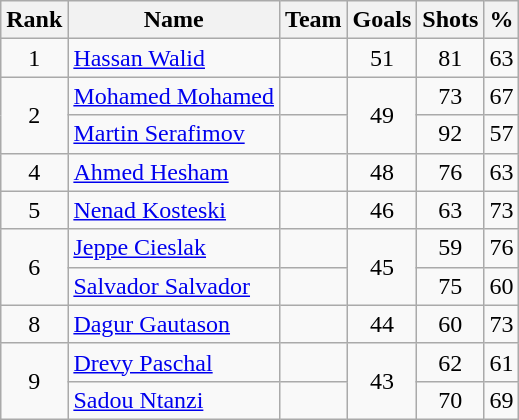<table class="wikitable" style="text-align: center;">
<tr>
<th>Rank</th>
<th>Name</th>
<th>Team</th>
<th>Goals</th>
<th>Shots</th>
<th>%</th>
</tr>
<tr>
<td>1</td>
<td align="left"><a href='#'>Hassan Walid</a></td>
<td align="left"></td>
<td>51</td>
<td>81</td>
<td>63</td>
</tr>
<tr>
<td rowspan=2>2</td>
<td align="left"><a href='#'>Mohamed Mohamed</a></td>
<td align="left"></td>
<td rowspan=2>49</td>
<td>73</td>
<td>67</td>
</tr>
<tr>
<td align="left"><a href='#'>Martin Serafimov</a></td>
<td align="left"></td>
<td>92</td>
<td>57</td>
</tr>
<tr>
<td>4</td>
<td align="left"><a href='#'>Ahmed Hesham</a></td>
<td align="left"></td>
<td>48</td>
<td>76</td>
<td>63</td>
</tr>
<tr>
<td>5</td>
<td align="left"><a href='#'>Nenad Kosteski</a></td>
<td align="left"></td>
<td>46</td>
<td>63</td>
<td>73</td>
</tr>
<tr>
<td rowspan=2>6</td>
<td align="left"><a href='#'>Jeppe Cieslak</a></td>
<td align="left"></td>
<td rowspan=2>45</td>
<td>59</td>
<td>76</td>
</tr>
<tr>
<td align="left"><a href='#'>Salvador Salvador</a></td>
<td align="left"></td>
<td>75</td>
<td>60</td>
</tr>
<tr>
<td>8</td>
<td align="left"><a href='#'>Dagur Gautason</a></td>
<td align="left"></td>
<td>44</td>
<td>60</td>
<td>73</td>
</tr>
<tr>
<td rowspan=2>9</td>
<td align="left"><a href='#'>Drevy Paschal</a></td>
<td align="left"></td>
<td rowspan=2>43</td>
<td>62</td>
<td>61</td>
</tr>
<tr>
<td align="left"><a href='#'>Sadou Ntanzi</a></td>
<td align="left"></td>
<td>70</td>
<td>69</td>
</tr>
</table>
